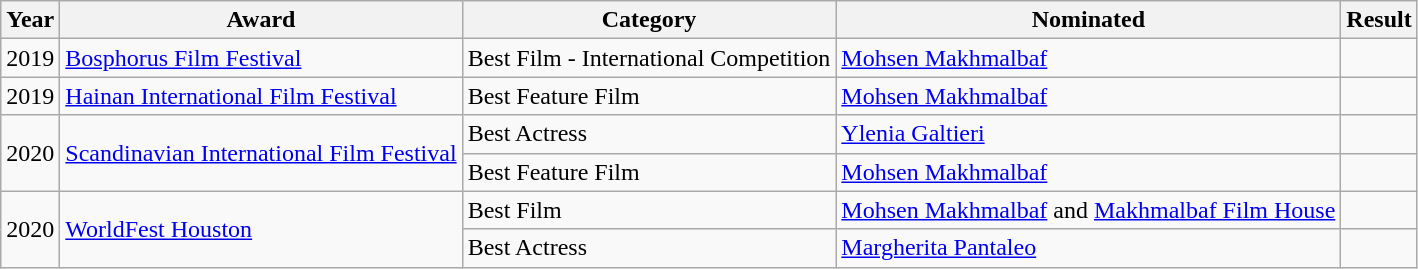<table class="wikitable">
<tr>
<th>Year</th>
<th>Award </th>
<th>Category</th>
<th>Nominated</th>
<th>Result</th>
</tr>
<tr>
<td>2019</td>
<td><a href='#'>Bosphorus Film Festival</a></td>
<td>Best Film - International Competition</td>
<td><a href='#'>Mohsen Makhmalbaf</a></td>
<td></td>
</tr>
<tr>
<td>2019</td>
<td><a href='#'>Hainan International Film Festival</a></td>
<td>Best Feature Film</td>
<td><a href='#'>Mohsen Makhmalbaf</a></td>
<td></td>
</tr>
<tr>
<td rowspan="2">2020</td>
<td rowspan="2"><a href='#'>Scandinavian International Film Festival</a></td>
<td>Best Actress</td>
<td><a href='#'>Ylenia Galtieri</a></td>
<td></td>
</tr>
<tr>
<td>Best Feature Film</td>
<td><a href='#'>Mohsen Makhmalbaf</a></td>
<td></td>
</tr>
<tr>
<td rowspan="2">2020</td>
<td rowspan="2"><a href='#'>WorldFest Houston</a></td>
<td>Best Film</td>
<td><a href='#'>Mohsen Makhmalbaf</a> and <a href='#'>Makhmalbaf Film House</a></td>
<td></td>
</tr>
<tr>
<td>Best Actress</td>
<td><a href='#'>Margherita Pantaleo</a></td>
<td></td>
</tr>
</table>
